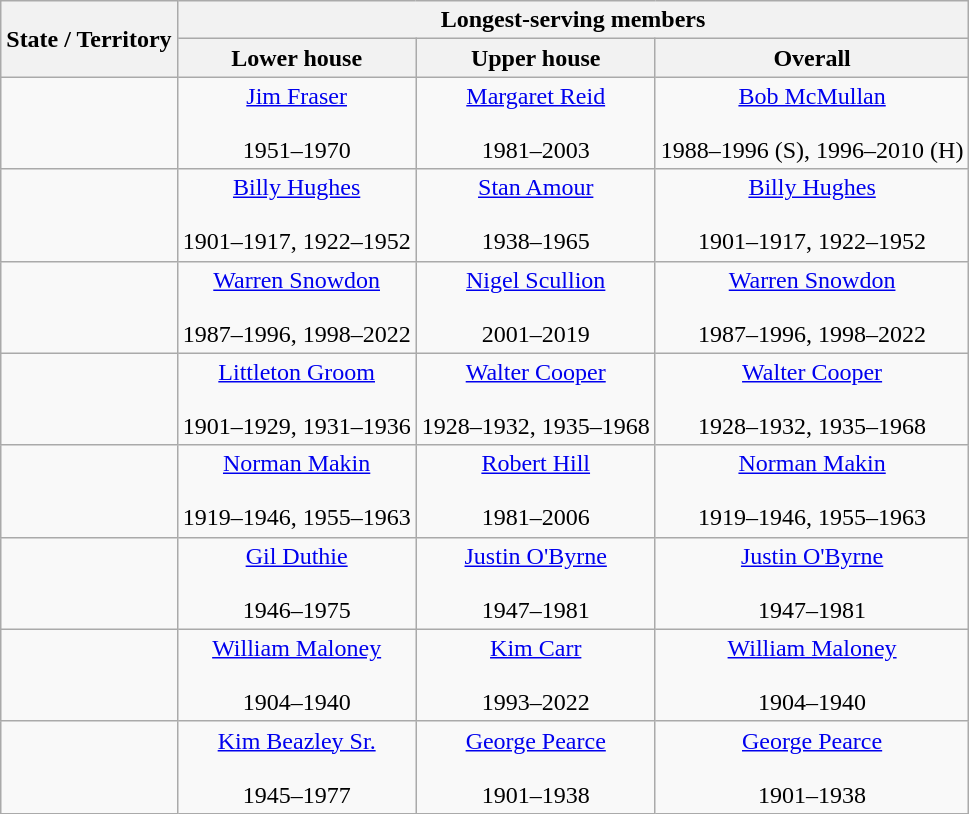<table class=wikitable>
<tr>
<th rowspan=2>State / Territory</th>
<th colspan=3>Longest-serving members</th>
</tr>
<tr>
<th>Lower house</th>
<th>Upper house</th>
<th>Overall</th>
</tr>
<tr>
<td></td>
<td align=center><a href='#'>Jim Fraser</a><br><br>1951–1970</td>
<td align=center><a href='#'>Margaret Reid</a><br><br>1981–2003</td>
<td align=center><a href='#'>Bob McMullan</a><br><br>1988–1996 (S), 1996–2010 (H)</td>
</tr>
<tr>
<td></td>
<td align=center><a href='#'>Billy Hughes</a><br><br>1901–1917, 1922–1952</td>
<td align=center><a href='#'>Stan Amour</a><br><br>1938–1965</td>
<td align=center><a href='#'>Billy Hughes</a><br><br>1901–1917, 1922–1952</td>
</tr>
<tr>
<td></td>
<td align=center><a href='#'>Warren Snowdon</a><br><br>1987–1996, 1998–2022</td>
<td align=center><a href='#'>Nigel Scullion</a><br><br>2001–2019</td>
<td align=center><a href='#'>Warren Snowdon</a><br><br>1987–1996, 1998–2022</td>
</tr>
<tr>
<td></td>
<td align=center><a href='#'>Littleton Groom</a><br><br>1901–1929, 1931–1936</td>
<td align=center><a href='#'>Walter Cooper</a><br><br>1928–1932, 1935–1968</td>
<td align=center><a href='#'>Walter Cooper</a><br><br>1928–1932, 1935–1968</td>
</tr>
<tr>
<td></td>
<td align=center><a href='#'>Norman Makin</a><br><br>1919–1946, 1955–1963</td>
<td align=center><a href='#'>Robert Hill</a><br><br>1981–2006</td>
<td align=center><a href='#'>Norman Makin</a><br><br>1919–1946, 1955–1963</td>
</tr>
<tr>
<td></td>
<td align=center><a href='#'>Gil Duthie</a><br><br>1946–1975</td>
<td align=center><a href='#'>Justin O'Byrne</a><br><br>1947–1981</td>
<td align=center><a href='#'>Justin O'Byrne</a><br><br>1947–1981</td>
</tr>
<tr>
<td></td>
<td align=center><a href='#'>William Maloney</a><br><br>1904–1940</td>
<td align=center><a href='#'>Kim Carr</a><br><br>1993–2022</td>
<td align=center><a href='#'>William Maloney</a><br><br>1904–1940</td>
</tr>
<tr>
<td></td>
<td align=center><a href='#'>Kim Beazley Sr.</a><br><br>1945–1977</td>
<td align=center><a href='#'>George Pearce</a><br><br>1901–1938</td>
<td align=center><a href='#'>George Pearce</a><br><br>1901–1938</td>
</tr>
</table>
